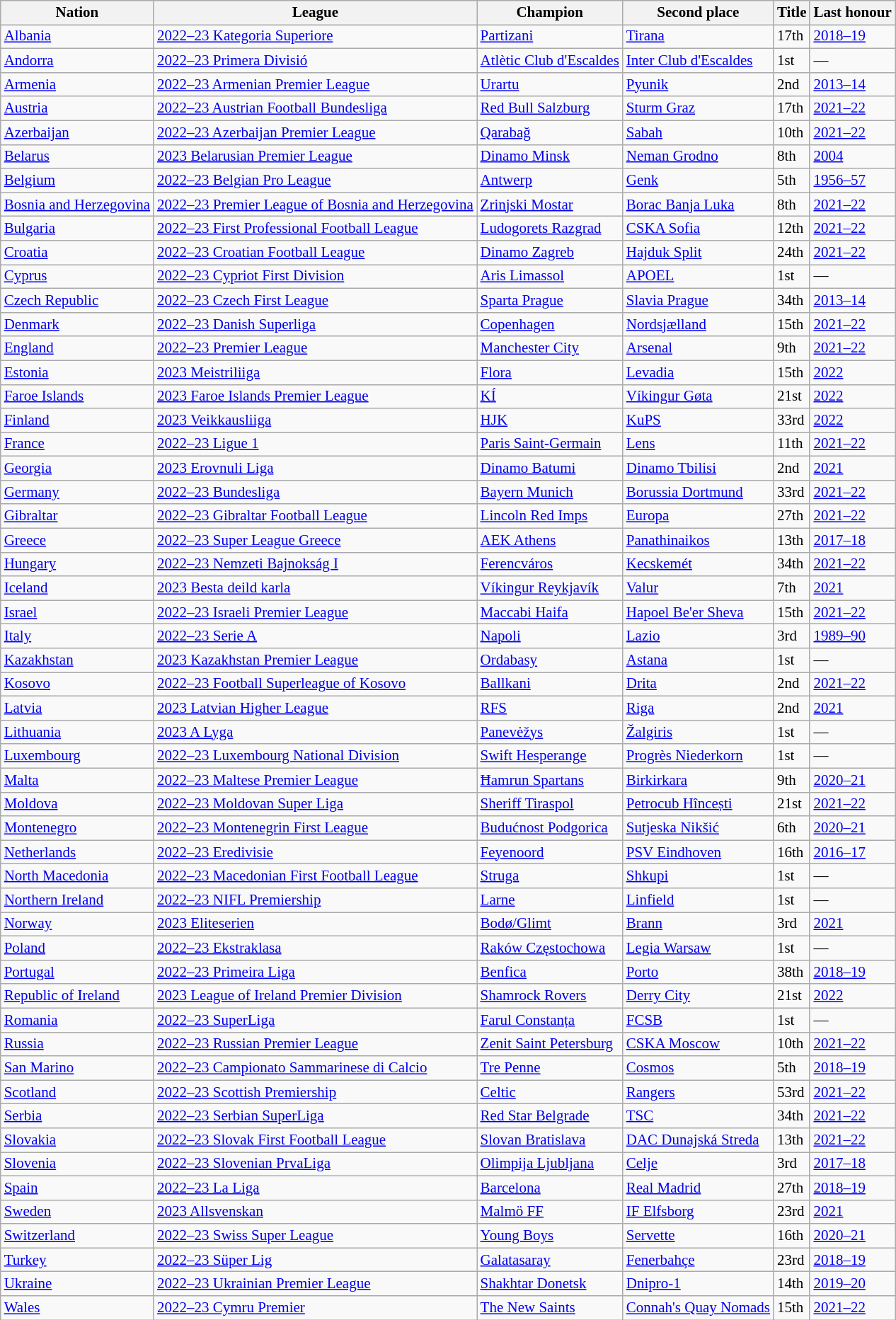<table class=wikitable style="font-size:14px">
<tr>
<th>Nation</th>
<th>League</th>
<th>Champion</th>
<th>Second place</th>
<th data-sort-type="number">Title</th>
<th>Last honour</th>
</tr>
<tr>
<td> <a href='#'>Albania</a></td>
<td><a href='#'>2022–23 Kategoria Superiore</a></td>
<td><a href='#'>Partizani</a></td>
<td><a href='#'>Tirana</a></td>
<td>17th</td>
<td><a href='#'>2018–19</a></td>
</tr>
<tr>
<td> <a href='#'>Andorra</a></td>
<td><a href='#'>2022–23 Primera Divisió</a></td>
<td><a href='#'>Atlètic Club d'Escaldes</a></td>
<td><a href='#'>Inter Club d'Escaldes</a></td>
<td>1st</td>
<td>—</td>
</tr>
<tr>
<td> <a href='#'>Armenia</a></td>
<td><a href='#'>2022–23 Armenian Premier League</a></td>
<td><a href='#'>Urartu</a></td>
<td><a href='#'>Pyunik</a></td>
<td>2nd</td>
<td><a href='#'>2013–14</a></td>
</tr>
<tr>
<td> <a href='#'>Austria</a></td>
<td><a href='#'>2022–23 Austrian Football Bundesliga</a></td>
<td><a href='#'>Red Bull Salzburg</a></td>
<td><a href='#'>Sturm Graz</a></td>
<td>17th</td>
<td><a href='#'>2021–22</a></td>
</tr>
<tr>
<td> <a href='#'>Azerbaijan</a></td>
<td><a href='#'>2022–23 Azerbaijan Premier League</a></td>
<td><a href='#'>Qarabağ</a></td>
<td><a href='#'>Sabah</a></td>
<td>10th</td>
<td><a href='#'>2021–22</a></td>
</tr>
<tr>
<td> <a href='#'>Belarus</a></td>
<td><a href='#'>2023 Belarusian Premier League</a></td>
<td><a href='#'>Dinamo Minsk</a></td>
<td><a href='#'>Neman Grodno</a></td>
<td>8th</td>
<td><a href='#'>2004</a></td>
</tr>
<tr>
<td> <a href='#'>Belgium</a></td>
<td><a href='#'>2022–23 Belgian Pro League</a></td>
<td><a href='#'>Antwerp</a></td>
<td><a href='#'>Genk</a></td>
<td>5th</td>
<td><a href='#'>1956–57</a></td>
</tr>
<tr>
<td> <a href='#'>Bosnia and Herzegovina</a></td>
<td><a href='#'>2022–23 Premier League of Bosnia and Herzegovina</a></td>
<td><a href='#'>Zrinjski Mostar</a></td>
<td><a href='#'>Borac Banja Luka</a></td>
<td>8th</td>
<td><a href='#'>2021–22</a></td>
</tr>
<tr>
<td> <a href='#'>Bulgaria</a></td>
<td><a href='#'>2022–23 First Professional Football League</a></td>
<td><a href='#'>Ludogorets Razgrad</a></td>
<td><a href='#'>CSKA Sofia</a></td>
<td>12th</td>
<td><a href='#'>2021–22</a></td>
</tr>
<tr>
<td> <a href='#'>Croatia</a></td>
<td><a href='#'>2022–23 Croatian Football League</a></td>
<td><a href='#'>Dinamo Zagreb</a></td>
<td><a href='#'>Hajduk Split</a></td>
<td>24th</td>
<td><a href='#'>2021–22</a></td>
</tr>
<tr>
<td> <a href='#'>Cyprus</a></td>
<td><a href='#'>2022–23 Cypriot First Division</a></td>
<td><a href='#'>Aris Limassol</a></td>
<td><a href='#'>APOEL</a></td>
<td>1st</td>
<td>—</td>
</tr>
<tr>
<td> <a href='#'>Czech Republic</a></td>
<td><a href='#'>2022–23 Czech First League</a></td>
<td><a href='#'>Sparta Prague</a></td>
<td><a href='#'>Slavia Prague</a></td>
<td>34th</td>
<td><a href='#'>2013–14</a></td>
</tr>
<tr>
<td> <a href='#'>Denmark</a></td>
<td><a href='#'>2022–23 Danish Superliga</a></td>
<td><a href='#'>Copenhagen</a></td>
<td><a href='#'>Nordsjælland</a></td>
<td>15th</td>
<td><a href='#'>2021–22</a></td>
</tr>
<tr>
<td> <a href='#'>England</a></td>
<td><a href='#'>2022–23 Premier League</a></td>
<td><a href='#'>Manchester City</a></td>
<td><a href='#'>Arsenal</a></td>
<td>9th</td>
<td><a href='#'>2021–22</a></td>
</tr>
<tr>
<td> <a href='#'>Estonia</a></td>
<td><a href='#'>2023 Meistriliiga</a></td>
<td><a href='#'>Flora</a></td>
<td><a href='#'>Levadia</a></td>
<td>15th</td>
<td><a href='#'>2022</a></td>
</tr>
<tr>
<td> <a href='#'>Faroe Islands</a></td>
<td><a href='#'>2023 Faroe Islands Premier League</a></td>
<td><a href='#'>KÍ</a></td>
<td><a href='#'>Víkingur Gøta</a></td>
<td>21st</td>
<td><a href='#'>2022</a></td>
</tr>
<tr>
<td> <a href='#'>Finland</a></td>
<td><a href='#'>2023 Veikkausliiga</a></td>
<td><a href='#'>HJK</a></td>
<td><a href='#'>KuPS</a></td>
<td>33rd</td>
<td><a href='#'>2022</a></td>
</tr>
<tr>
<td> <a href='#'>France</a></td>
<td><a href='#'>2022–23 Ligue 1</a></td>
<td><a href='#'>Paris Saint-Germain</a></td>
<td><a href='#'>Lens</a></td>
<td>11th</td>
<td><a href='#'>2021–22</a></td>
</tr>
<tr>
<td> <a href='#'>Georgia</a></td>
<td><a href='#'>2023 Erovnuli Liga</a></td>
<td><a href='#'>Dinamo Batumi</a></td>
<td><a href='#'>Dinamo Tbilisi</a></td>
<td>2nd</td>
<td><a href='#'>2021</a></td>
</tr>
<tr>
<td> <a href='#'>Germany</a></td>
<td><a href='#'>2022–23 Bundesliga</a></td>
<td><a href='#'>Bayern Munich</a></td>
<td><a href='#'>Borussia Dortmund</a></td>
<td>33rd</td>
<td><a href='#'>2021–22</a></td>
</tr>
<tr>
<td> <a href='#'>Gibraltar</a></td>
<td><a href='#'>2022–23 Gibraltar Football League</a></td>
<td><a href='#'>Lincoln Red Imps</a></td>
<td><a href='#'>Europa</a></td>
<td>27th</td>
<td><a href='#'>2021–22</a></td>
</tr>
<tr>
<td> <a href='#'>Greece</a></td>
<td><a href='#'>2022–23 Super League Greece</a></td>
<td><a href='#'>AEK Athens</a></td>
<td><a href='#'>Panathinaikos</a></td>
<td>13th</td>
<td><a href='#'>2017–18</a></td>
</tr>
<tr>
<td> <a href='#'>Hungary</a></td>
<td><a href='#'>2022–23 Nemzeti Bajnokság I</a></td>
<td><a href='#'>Ferencváros</a></td>
<td><a href='#'>Kecskemét</a></td>
<td>34th</td>
<td><a href='#'>2021–22</a></td>
</tr>
<tr>
<td align=left> <a href='#'>Iceland</a></td>
<td align=left><a href='#'>2023 Besta deild karla</a></td>
<td><a href='#'>Víkingur Reykjavík</a></td>
<td><a href='#'>Valur</a></td>
<td>7th</td>
<td><a href='#'>2021</a></td>
</tr>
<tr>
<td> <a href='#'>Israel</a></td>
<td><a href='#'>2022–23 Israeli Premier League</a></td>
<td><a href='#'>Maccabi Haifa</a></td>
<td><a href='#'>Hapoel Be'er Sheva</a></td>
<td>15th</td>
<td><a href='#'>2021–22</a></td>
</tr>
<tr>
<td> <a href='#'>Italy</a></td>
<td><a href='#'>2022–23 Serie A</a></td>
<td><a href='#'>Napoli</a></td>
<td><a href='#'>Lazio</a></td>
<td>3rd</td>
<td><a href='#'>1989–90</a></td>
</tr>
<tr>
<td> <a href='#'>Kazakhstan</a></td>
<td><a href='#'>2023 Kazakhstan Premier League</a></td>
<td><a href='#'>Ordabasy</a></td>
<td><a href='#'>Astana</a></td>
<td>1st</td>
<td>—</td>
</tr>
<tr>
<td> <a href='#'>Kosovo</a></td>
<td><a href='#'>2022–23 Football Superleague of Kosovo</a></td>
<td><a href='#'>Ballkani</a></td>
<td><a href='#'>Drita</a></td>
<td>2nd</td>
<td><a href='#'>2021–22</a></td>
</tr>
<tr>
<td> <a href='#'>Latvia</a></td>
<td><a href='#'>2023 Latvian Higher League</a></td>
<td><a href='#'>RFS</a></td>
<td><a href='#'>Riga</a></td>
<td>2nd</td>
<td><a href='#'>2021</a></td>
</tr>
<tr>
<td> <a href='#'>Lithuania</a></td>
<td><a href='#'>2023 A Lyga</a></td>
<td><a href='#'>Panevėžys</a></td>
<td><a href='#'>Žalgiris</a></td>
<td>1st</td>
<td>—</td>
</tr>
<tr>
<td> <a href='#'>Luxembourg</a></td>
<td><a href='#'>2022–23 Luxembourg National Division</a></td>
<td><a href='#'>Swift Hesperange</a></td>
<td><a href='#'>Progrès Niederkorn</a></td>
<td>1st</td>
<td>—</td>
</tr>
<tr>
<td> <a href='#'>Malta</a></td>
<td><a href='#'>2022–23 Maltese Premier League</a></td>
<td><a href='#'>Ħamrun Spartans</a></td>
<td><a href='#'>Birkirkara</a></td>
<td>9th</td>
<td><a href='#'>2020–21</a></td>
</tr>
<tr>
<td> <a href='#'>Moldova</a></td>
<td><a href='#'>2022–23 Moldovan Super Liga</a></td>
<td><a href='#'>Sheriff Tiraspol</a></td>
<td><a href='#'>Petrocub Hîncești</a></td>
<td>21st</td>
<td><a href='#'>2021–22</a></td>
</tr>
<tr>
<td> <a href='#'>Montenegro</a></td>
<td><a href='#'>2022–23 Montenegrin First League</a></td>
<td><a href='#'>Budućnost Podgorica</a></td>
<td><a href='#'>Sutjeska Nikšić</a></td>
<td>6th</td>
<td><a href='#'>2020–21</a></td>
</tr>
<tr>
<td> <a href='#'>Netherlands</a></td>
<td><a href='#'>2022–23 Eredivisie</a></td>
<td><a href='#'>Feyenoord</a></td>
<td><a href='#'>PSV Eindhoven</a></td>
<td>16th</td>
<td><a href='#'>2016–17</a></td>
</tr>
<tr>
<td> <a href='#'>North Macedonia</a></td>
<td><a href='#'>2022–23 Macedonian First Football League</a></td>
<td><a href='#'>Struga</a></td>
<td><a href='#'>Shkupi</a></td>
<td>1st</td>
<td>—</td>
</tr>
<tr>
<td> <a href='#'>Northern Ireland</a></td>
<td><a href='#'>2022–23 NIFL Premiership</a></td>
<td><a href='#'>Larne</a></td>
<td><a href='#'>Linfield</a></td>
<td>1st</td>
<td>—</td>
</tr>
<tr>
<td> <a href='#'>Norway</a></td>
<td><a href='#'>2023 Eliteserien</a></td>
<td><a href='#'>Bodø/Glimt</a></td>
<td><a href='#'>Brann</a></td>
<td>3rd</td>
<td><a href='#'>2021</a></td>
</tr>
<tr>
<td> <a href='#'>Poland</a></td>
<td><a href='#'>2022–23 Ekstraklasa</a></td>
<td><a href='#'>Raków Częstochowa</a></td>
<td><a href='#'>Legia Warsaw</a></td>
<td>1st</td>
<td>—</td>
</tr>
<tr>
<td> <a href='#'>Portugal</a></td>
<td><a href='#'>2022–23 Primeira Liga</a></td>
<td><a href='#'>Benfica</a></td>
<td><a href='#'>Porto</a></td>
<td>38th</td>
<td><a href='#'>2018–19</a></td>
</tr>
<tr>
<td> <a href='#'>Republic of Ireland</a></td>
<td><a href='#'>2023 League of Ireland Premier Division</a></td>
<td><a href='#'>Shamrock Rovers</a></td>
<td><a href='#'>Derry City</a></td>
<td>21st</td>
<td><a href='#'>2022</a></td>
</tr>
<tr>
<td> <a href='#'>Romania</a></td>
<td><a href='#'>2022–23 SuperLiga</a></td>
<td><a href='#'>Farul Constanța</a></td>
<td><a href='#'>FCSB</a></td>
<td>1st</td>
<td>—</td>
</tr>
<tr>
<td align=left> <a href='#'>Russia</a></td>
<td align=left><a href='#'>2022–23 Russian Premier League</a></td>
<td><a href='#'>Zenit Saint Petersburg</a></td>
<td><a href='#'>CSKA Moscow</a></td>
<td>10th</td>
<td><a href='#'>2021–22</a></td>
</tr>
<tr>
<td> <a href='#'>San Marino</a></td>
<td><a href='#'>2022–23 Campionato Sammarinese di Calcio</a></td>
<td><a href='#'>Tre Penne</a></td>
<td><a href='#'>Cosmos</a></td>
<td>5th</td>
<td><a href='#'>2018–19</a></td>
</tr>
<tr>
<td> <a href='#'>Scotland</a></td>
<td><a href='#'>2022–23 Scottish Premiership</a></td>
<td><a href='#'>Celtic</a></td>
<td><a href='#'>Rangers</a></td>
<td>53rd</td>
<td><a href='#'>2021–22</a></td>
</tr>
<tr>
<td> <a href='#'>Serbia</a></td>
<td><a href='#'>2022–23 Serbian SuperLiga</a></td>
<td><a href='#'>Red Star Belgrade</a></td>
<td><a href='#'>TSC</a></td>
<td>34th</td>
<td><a href='#'>2021–22</a></td>
</tr>
<tr>
<td> <a href='#'>Slovakia</a></td>
<td><a href='#'>2022–23 Slovak First Football League</a></td>
<td><a href='#'>Slovan Bratislava</a></td>
<td><a href='#'>DAC Dunajská Streda</a></td>
<td>13th</td>
<td><a href='#'>2021–22</a></td>
</tr>
<tr>
<td> <a href='#'>Slovenia</a></td>
<td><a href='#'>2022–23 Slovenian PrvaLiga</a></td>
<td><a href='#'>Olimpija Ljubljana</a></td>
<td><a href='#'>Celje</a></td>
<td>3rd</td>
<td><a href='#'>2017–18</a></td>
</tr>
<tr>
<td> <a href='#'>Spain</a></td>
<td><a href='#'>2022–23 La Liga</a></td>
<td><a href='#'>Barcelona</a></td>
<td><a href='#'>Real Madrid</a></td>
<td>27th</td>
<td><a href='#'>2018–19</a></td>
</tr>
<tr>
<td> <a href='#'>Sweden</a></td>
<td><a href='#'>2023 Allsvenskan</a></td>
<td><a href='#'>Malmö FF</a></td>
<td><a href='#'>IF Elfsborg</a></td>
<td>23rd</td>
<td><a href='#'>2021</a></td>
</tr>
<tr>
<td> <a href='#'>Switzerland</a></td>
<td><a href='#'>2022–23 Swiss Super League</a></td>
<td><a href='#'>Young Boys</a></td>
<td><a href='#'>Servette</a></td>
<td>16th</td>
<td><a href='#'>2020–21</a></td>
</tr>
<tr>
<td> <a href='#'>Turkey</a></td>
<td><a href='#'>2022–23 Süper Lig</a></td>
<td><a href='#'>Galatasaray</a></td>
<td><a href='#'>Fenerbahçe</a></td>
<td>23rd</td>
<td><a href='#'>2018–19</a></td>
</tr>
<tr>
<td> <a href='#'>Ukraine</a></td>
<td><a href='#'>2022–23 Ukrainian Premier League</a></td>
<td><a href='#'>Shakhtar Donetsk</a></td>
<td><a href='#'>Dnipro-1</a></td>
<td>14th</td>
<td><a href='#'>2019–20</a></td>
</tr>
<tr>
<td> <a href='#'>Wales</a></td>
<td><a href='#'>2022–23 Cymru Premier</a></td>
<td><a href='#'>The New Saints</a></td>
<td><a href='#'>Connah's Quay Nomads</a></td>
<td>15th</td>
<td><a href='#'>2021–22</a></td>
</tr>
</table>
